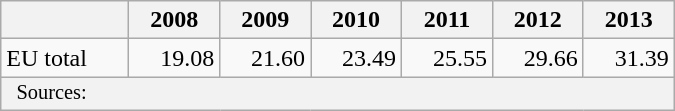<table class="wikitable" style="margin-left: 10px; margin-right: 30px; text-align: right; min-width: 450px;">
<tr>
<th></th>
<th>2008</th>
<th>2009</th>
<th>2010</th>
<th>2011</th>
<th>2012</th>
<th>2013</th>
</tr>
<tr>
<td style="text-align: left; "> EU total</td>
<td>19.08</td>
<td>21.60</td>
<td>23.49</td>
<td>25.55</td>
<td>29.66</td>
<td>31.39</td>
</tr>
<tr>
<th style="font-size: 0.85em; font-weight: normal; text-align: left; padding-left: 10px; " colspan=7>Sources:</th>
</tr>
</table>
